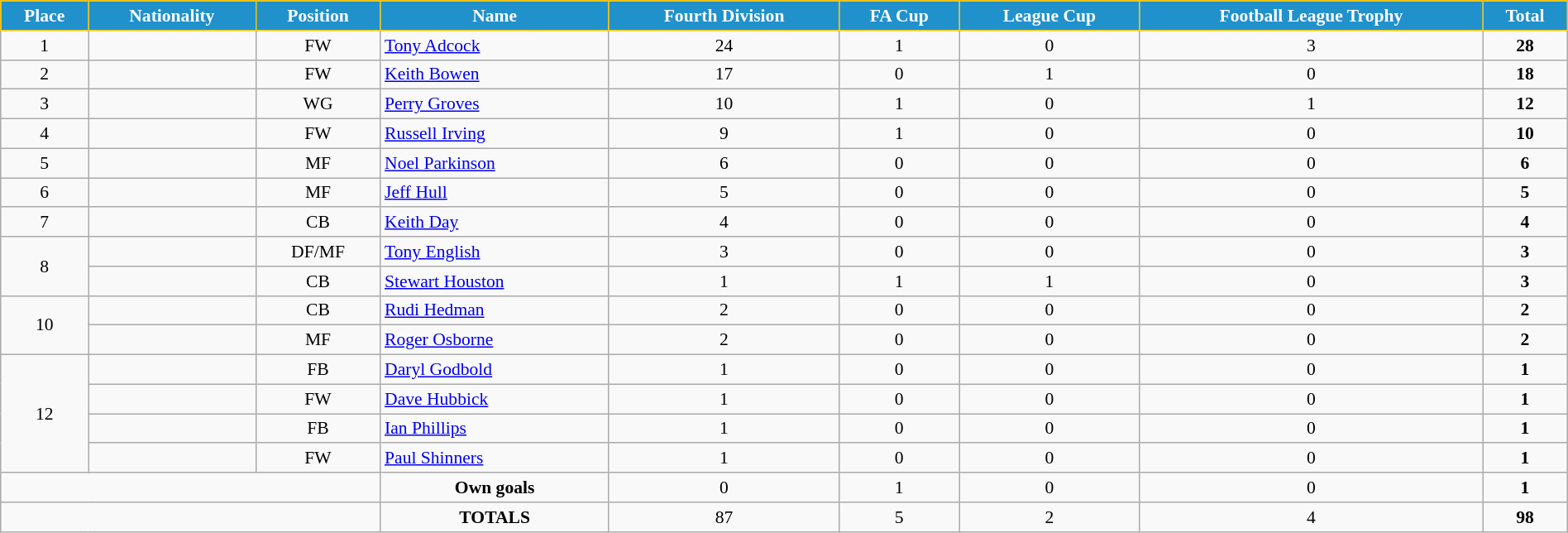<table class="wikitable" style="text-align:center; font-size:90%; width:100%;">
<tr>
<th style="background:#2191CC; color:white; border:1px solid #F7C408; text-align:center;">Place</th>
<th style="background:#2191CC; color:white; border:1px solid #F7C408; text-align:center;">Nationality</th>
<th style="background:#2191CC; color:white; border:1px solid #F7C408; text-align:center;">Position</th>
<th style="background:#2191CC; color:white; border:1px solid #F7C408; text-align:center;">Name</th>
<th style="background:#2191CC; color:white; border:1px solid #F7C408; text-align:center;">Fourth Division</th>
<th style="background:#2191CC; color:white; border:1px solid #F7C408; text-align:center;">FA Cup</th>
<th style="background:#2191CC; color:white; border:1px solid #F7C408; text-align:center;">League Cup</th>
<th style="background:#2191CC; color:white; border:1px solid #F7C408; text-align:center;">Football League Trophy</th>
<th style="background:#2191CC; color:white; border:1px solid #F7C408; text-align:center;">Total</th>
</tr>
<tr>
<td>1</td>
<td></td>
<td>FW</td>
<td align="left"><a href='#'>Tony Adcock</a></td>
<td>24</td>
<td>1</td>
<td>0</td>
<td>3</td>
<td><strong>28</strong></td>
</tr>
<tr>
<td>2</td>
<td></td>
<td>FW</td>
<td align="left"><a href='#'>Keith Bowen</a></td>
<td>17</td>
<td>0</td>
<td>1</td>
<td>0</td>
<td><strong>18</strong></td>
</tr>
<tr>
<td>3</td>
<td></td>
<td>WG</td>
<td align="left"><a href='#'>Perry Groves</a></td>
<td>10</td>
<td>1</td>
<td>0</td>
<td>1</td>
<td><strong>12</strong></td>
</tr>
<tr>
<td>4</td>
<td></td>
<td>FW</td>
<td align="left"><a href='#'>Russell Irving</a></td>
<td>9</td>
<td>1</td>
<td>0</td>
<td>0</td>
<td><strong>10</strong></td>
</tr>
<tr>
<td>5</td>
<td></td>
<td>MF</td>
<td align="left"><a href='#'>Noel Parkinson</a></td>
<td>6</td>
<td>0</td>
<td>0</td>
<td>0</td>
<td><strong>6</strong></td>
</tr>
<tr>
<td>6</td>
<td></td>
<td>MF</td>
<td align="left"><a href='#'>Jeff Hull</a></td>
<td>5</td>
<td>0</td>
<td>0</td>
<td>0</td>
<td><strong>5</strong></td>
</tr>
<tr>
<td>7</td>
<td></td>
<td>CB</td>
<td align="left"><a href='#'>Keith Day</a></td>
<td>4</td>
<td>0</td>
<td>0</td>
<td>0</td>
<td><strong>4</strong></td>
</tr>
<tr>
<td rowspan=2>8</td>
<td></td>
<td>DF/MF</td>
<td align="left"><a href='#'>Tony English</a></td>
<td>3</td>
<td>0</td>
<td>0</td>
<td>0</td>
<td><strong>3</strong></td>
</tr>
<tr>
<td></td>
<td>CB</td>
<td align="left"><a href='#'>Stewart Houston</a></td>
<td>1</td>
<td>1</td>
<td>1</td>
<td>0</td>
<td><strong>3</strong></td>
</tr>
<tr>
<td rowspan=2>10</td>
<td></td>
<td>CB</td>
<td align="left"><a href='#'>Rudi Hedman</a></td>
<td>2</td>
<td>0</td>
<td>0</td>
<td>0</td>
<td><strong>2</strong></td>
</tr>
<tr>
<td></td>
<td>MF</td>
<td align="left"><a href='#'>Roger Osborne</a></td>
<td>2</td>
<td>0</td>
<td>0</td>
<td>0</td>
<td><strong>2</strong></td>
</tr>
<tr>
<td rowspan=4>12</td>
<td></td>
<td>FB</td>
<td align="left"><a href='#'>Daryl Godbold</a></td>
<td>1</td>
<td>0</td>
<td>0</td>
<td>0</td>
<td><strong>1</strong></td>
</tr>
<tr>
<td></td>
<td>FW</td>
<td align="left"><a href='#'>Dave Hubbick</a></td>
<td>1</td>
<td>0</td>
<td>0</td>
<td>0</td>
<td><strong>1</strong></td>
</tr>
<tr>
<td></td>
<td>FB</td>
<td align="left"><a href='#'>Ian Phillips</a></td>
<td>1</td>
<td>0</td>
<td>0</td>
<td>0</td>
<td><strong>1</strong></td>
</tr>
<tr>
<td></td>
<td>FW</td>
<td align="left"><a href='#'>Paul Shinners</a></td>
<td>1</td>
<td>0</td>
<td>0</td>
<td>0</td>
<td><strong>1</strong></td>
</tr>
<tr>
<td colspan="3"></td>
<td><strong>Own goals</strong></td>
<td>0</td>
<td>1</td>
<td>0</td>
<td>0</td>
<td><strong>1</strong></td>
</tr>
<tr>
<td colspan="3"></td>
<td><strong>TOTALS</strong></td>
<td>87</td>
<td>5</td>
<td>2</td>
<td>4</td>
<td><strong>98</strong></td>
</tr>
</table>
